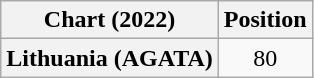<table class="wikitable plainrowheaders" style="text-align:center">
<tr>
<th scope="col">Chart (2022)</th>
<th scope="col">Position</th>
</tr>
<tr>
<th scope="row">Lithuania (AGATA)</th>
<td>80</td>
</tr>
</table>
